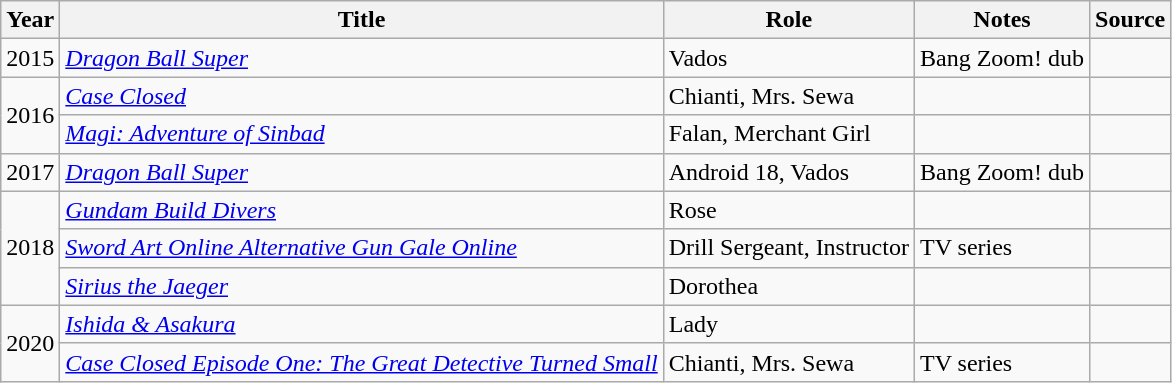<table class="wikitable sortable plainrowheaders">
<tr>
<th>Year</th>
<th>Title</th>
<th>Role</th>
<th class="unsortable">Notes</th>
<th class="unsortable">Source</th>
</tr>
<tr>
<td>2015</td>
<td><em><a href='#'>Dragon Ball Super</a></em></td>
<td>Vados</td>
<td>Bang Zoom! dub</td>
<td></td>
</tr>
<tr>
<td rowspan="2">2016</td>
<td><em><a href='#'>Case Closed</a></em></td>
<td>Chianti, Mrs. Sewa</td>
<td></td>
<td></td>
</tr>
<tr>
<td><em><a href='#'>Magi: Adventure of Sinbad</a></em></td>
<td>Falan, Merchant Girl</td>
<td></td>
<td></td>
</tr>
<tr>
<td>2017</td>
<td><em><a href='#'>Dragon Ball Super</a></em></td>
<td>Android 18, Vados</td>
<td>Bang Zoom! dub</td>
<td></td>
</tr>
<tr>
<td rowspan="3">2018</td>
<td><em><a href='#'>Gundam Build Divers</a></em></td>
<td>Rose</td>
<td></td>
<td></td>
</tr>
<tr>
<td><em><a href='#'>Sword Art Online Alternative Gun Gale Online</a></em></td>
<td>Drill Sergeant, Instructor</td>
<td>TV series</td>
<td></td>
</tr>
<tr>
<td><em><a href='#'>Sirius the Jaeger</a></em></td>
<td>Dorothea</td>
<td></td>
<td></td>
</tr>
<tr>
<td rowspan="2">2020</td>
<td><em><a href='#'>Ishida & Asakura</a></em></td>
<td>Lady</td>
<td></td>
<td></td>
</tr>
<tr>
<td><em><a href='#'>Case Closed Episode One: The Great Detective Turned Small</a></em></td>
<td>Chianti, Mrs. Sewa</td>
<td>TV series</td>
<td></td>
</tr>
</table>
